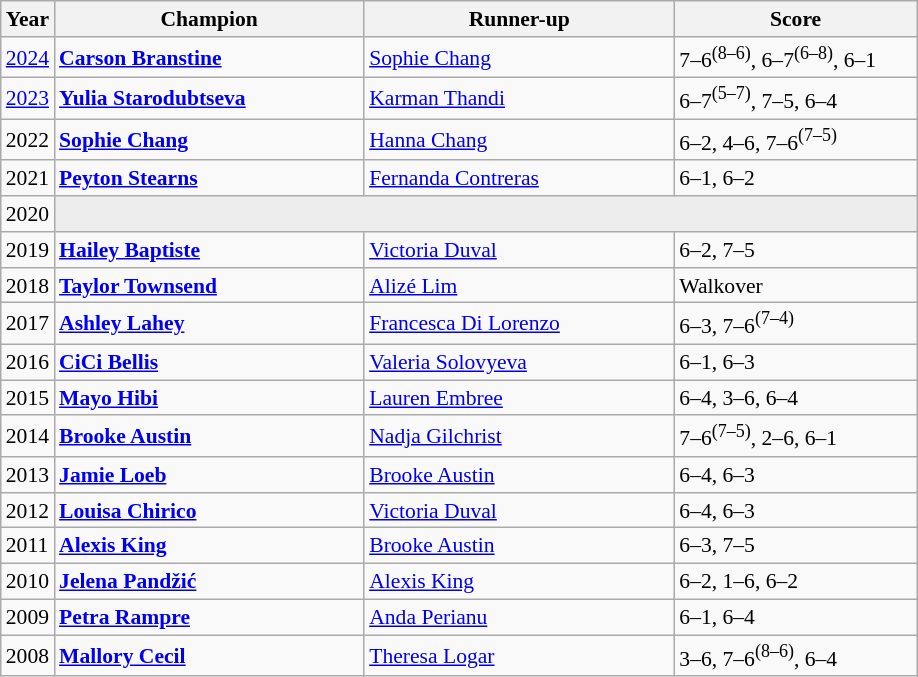<table class="wikitable" style="font-size:90%">
<tr>
<th>Year</th>
<th width="200">Champion</th>
<th width="200">Runner-up</th>
<th width="155">Score</th>
</tr>
<tr>
<td><a href='#'>2024</a></td>
<td><strong> <a href='#'>Carson Branstine</a></strong></td>
<td> <a href='#'>Sophie Chang</a></td>
<td>7–6<sup>(8–6)</sup>, 6–7<sup>(6–8)</sup>, 6–1</td>
</tr>
<tr>
<td><a href='#'>2023</a></td>
<td> <strong><a href='#'>Yulia Starodubtseva</a></strong></td>
<td> <a href='#'>Karman Thandi</a></td>
<td>6–7<sup>(5–7)</sup>, 7–5, 6–4</td>
</tr>
<tr>
<td>2022</td>
<td> <strong><a href='#'>Sophie Chang</a></strong></td>
<td> <a href='#'>Hanna Chang</a></td>
<td>6–2, 4–6, 7–6<sup>(7–5)</sup></td>
</tr>
<tr>
<td>2021</td>
<td> <strong><a href='#'>Peyton Stearns</a></strong></td>
<td> <a href='#'>Fernanda Contreras</a></td>
<td>6–1, 6–2</td>
</tr>
<tr>
<td>2020</td>
<td colspan=3 bgcolor="#ededed"></td>
</tr>
<tr>
<td>2019</td>
<td> <strong><a href='#'>Hailey Baptiste</a></strong></td>
<td> <a href='#'>Victoria Duval</a></td>
<td>6–2, 7–5</td>
</tr>
<tr>
<td>2018</td>
<td> <strong><a href='#'>Taylor Townsend</a></strong></td>
<td> <a href='#'>Alizé Lim</a></td>
<td>Walkover</td>
</tr>
<tr>
<td>2017</td>
<td> <strong><a href='#'>Ashley Lahey</a></strong></td>
<td> <a href='#'>Francesca Di Lorenzo</a></td>
<td>6–3, 7–6<sup>(7–4)</sup></td>
</tr>
<tr>
<td>2016</td>
<td> <strong><a href='#'>CiCi Bellis</a></strong></td>
<td> <a href='#'>Valeria Solovyeva</a></td>
<td>6–1, 6–3</td>
</tr>
<tr>
<td>2015</td>
<td> <strong><a href='#'>Mayo Hibi</a></strong></td>
<td> <a href='#'>Lauren Embree</a></td>
<td>6–4, 3–6, 6–4</td>
</tr>
<tr>
<td>2014</td>
<td> <strong><a href='#'>Brooke Austin</a></strong></td>
<td> <a href='#'>Nadja Gilchrist</a></td>
<td>7–6<sup>(7–5)</sup>, 2–6, 6–1</td>
</tr>
<tr>
<td>2013</td>
<td> <strong><a href='#'>Jamie Loeb</a></strong></td>
<td> <a href='#'>Brooke Austin</a></td>
<td>6–4, 6–3</td>
</tr>
<tr>
<td>2012</td>
<td> <strong><a href='#'>Louisa Chirico</a></strong></td>
<td> <a href='#'>Victoria Duval</a></td>
<td>6–4, 6–3</td>
</tr>
<tr>
<td>2011</td>
<td> <strong><a href='#'>Alexis King</a></strong></td>
<td> <a href='#'>Brooke Austin</a></td>
<td>6–3, 7–5</td>
</tr>
<tr>
<td>2010</td>
<td> <strong><a href='#'>Jelena Pandžić</a></strong></td>
<td> <a href='#'>Alexis King</a></td>
<td>6–2, 1–6, 6–2</td>
</tr>
<tr>
<td>2009</td>
<td> <strong><a href='#'>Petra Rampre</a></strong></td>
<td> <a href='#'>Anda Perianu</a></td>
<td>6–1, 6–4</td>
</tr>
<tr>
<td>2008</td>
<td> <strong><a href='#'>Mallory Cecil</a></strong></td>
<td> <a href='#'>Theresa Logar</a></td>
<td>3–6, 7–6<sup>(8–6)</sup>, 6–4</td>
</tr>
</table>
